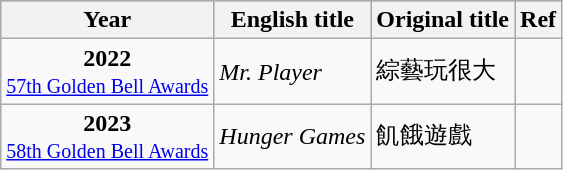<table class="wikitable sortable">
<tr style="background:#bebebe;">
<th>Year</th>
<th>English title</th>
<th>Original title</th>
<th>Ref</th>
</tr>
<tr>
<td style="text-align:center"><strong>2022</strong> <br> <small><a href='#'>57th Golden Bell Awards</a></small></td>
<td><em>Mr. Player</em></td>
<td>綜藝玩很大</td>
<td></td>
</tr>
<tr>
<td style="text-align:center"><strong>2023</strong> <br> <small><a href='#'>58th Golden Bell Awards</a></small></td>
<td><em>Hunger Games</em></td>
<td>飢餓遊戲</td>
<td></td>
</tr>
</table>
